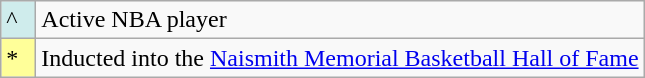<table class="wikitable">
<tr>
<td style="background:#CFECEC; width:1em">^</td>
<td>Active NBA player</td>
</tr>
<tr>
<td style="background:#FFFF99; width:1em">*</td>
<td>Inducted into the <a href='#'>Naismith Memorial Basketball Hall of Fame</a></td>
</tr>
</table>
